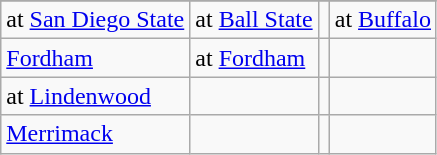<table class="wikitable">
<tr>
</tr>
<tr>
<td>at <a href='#'>San Diego State</a></td>
<td>at <a href='#'>Ball State</a></td>
<td></td>
<td>at <a href='#'>Buffalo</a></td>
</tr>
<tr>
<td><a href='#'>Fordham</a></td>
<td>at <a href='#'>Fordham</a></td>
<td></td>
<td></td>
</tr>
<tr>
<td>at <a href='#'>Lindenwood</a></td>
<td></td>
<td></td>
<td></td>
</tr>
<tr>
<td><a href='#'>Merrimack</a></td>
<td></td>
<td></td>
<td></td>
</tr>
</table>
